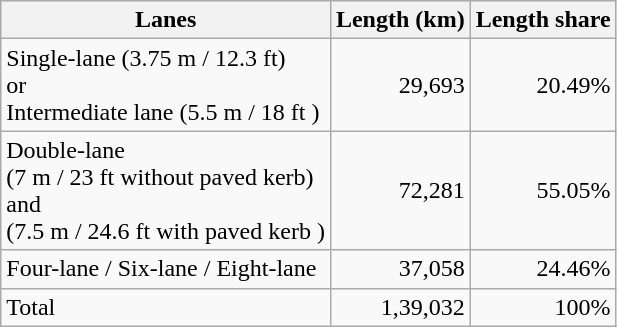<table class="wikitable sortable">
<tr>
<th>Lanes</th>
<th>Length (km)</th>
<th>Length share</th>
</tr>
<tr>
<td>Single-lane (3.75 m / 12.3 ft) <br> or <br> Intermediate lane (5.5 m / 18 ft )</td>
<td align="right">29,693</td>
<td align="right">20.49%</td>
</tr>
<tr>
<td>Double-lane <br> (7 m / 23 ft without paved kerb) <br> and <br> (7.5 m / 24.6 ft with paved kerb )</td>
<td align="right">72,281</td>
<td align="right">55.05%</td>
</tr>
<tr>
<td>Four-lane / Six-lane / Eight-lane</td>
<td align="right">37,058</td>
<td align="right">24.46%</td>
</tr>
<tr>
<td>Total</td>
<td align="right">1,39,032</td>
<td align="right">100%</td>
</tr>
</table>
